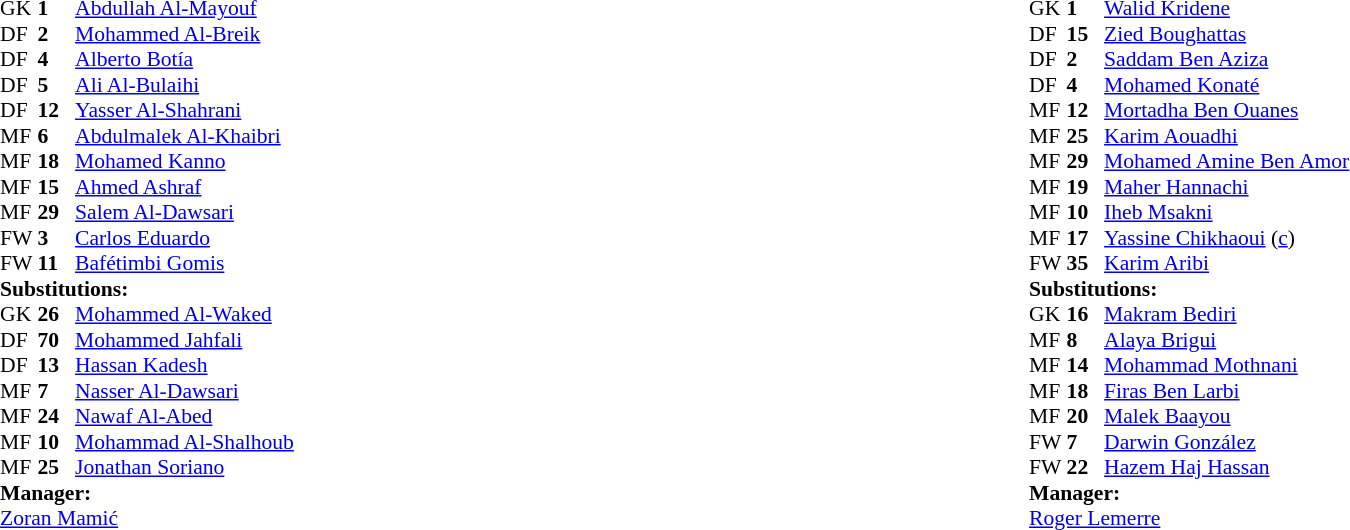<table width="100%">
<tr>
<td width="50%" valign="top"><br><table cellpadding="0" cellspacing="0" style="font-size:90%;margin:auto">
<tr>
<th width="25"></th>
<th width="25"></th>
</tr>
<tr>
<td>GK</td>
<td><strong>1</strong></td>
<td> <a href='#'>Abdullah Al-Mayouf</a></td>
</tr>
<tr>
<td>DF</td>
<td><strong>2</strong></td>
<td> <a href='#'>Mohammed Al-Breik</a></td>
<td></td>
</tr>
<tr>
<td>DF</td>
<td><strong>4</strong></td>
<td> <a href='#'>Alberto Botía</a></td>
<td></td>
</tr>
<tr>
<td>DF</td>
<td><strong>5</strong></td>
<td> <a href='#'>Ali Al-Bulaihi</a></td>
<td></td>
</tr>
<tr>
<td>DF</td>
<td><strong>12</strong></td>
<td> <a href='#'>Yasser Al-Shahrani</a></td>
<td></td>
<td></td>
</tr>
<tr>
<td>MF</td>
<td><strong>6</strong></td>
<td> <a href='#'>Abdulmalek Al-Khaibri</a></td>
<td></td>
<td></td>
</tr>
<tr>
<td>MF</td>
<td><strong>18</strong></td>
<td> <a href='#'>Mohamed Kanno</a></td>
</tr>
<tr>
<td>MF</td>
<td><strong>15</strong></td>
<td> <a href='#'>Ahmed Ashraf</a></td>
<td></td>
<td></td>
</tr>
<tr>
<td>MF</td>
<td><strong>29</strong></td>
<td> <a href='#'>Salem Al-Dawsari</a></td>
</tr>
<tr>
<td><abbr>FW</abbr></td>
<td><strong>3</strong></td>
<td> <a href='#'>Carlos Eduardo</a></td>
</tr>
<tr>
<td>FW</td>
<td><strong>11</strong></td>
<td> <a href='#'>Bafétimbi Gomis</a></td>
</tr>
<tr>
<td colspan="3"><strong>Substitutions:</strong></td>
</tr>
<tr>
<td>GK</td>
<td><strong>26</strong></td>
<td> <a href='#'>Mohammed Al-Waked</a></td>
<td></td>
<td></td>
</tr>
<tr>
<td>DF</td>
<td><strong>70</strong></td>
<td> <a href='#'>Mohammed Jahfali</a></td>
<td></td>
<td></td>
</tr>
<tr>
<td>DF</td>
<td><strong>13</strong></td>
<td> <a href='#'>Hassan Kadesh</a></td>
<td></td>
<td></td>
</tr>
<tr>
<td>MF</td>
<td><strong>7</strong></td>
<td> <a href='#'>Nasser Al-Dawsari</a></td>
<td></td>
<td></td>
</tr>
<tr>
<td>MF</td>
<td><strong>24</strong></td>
<td> <a href='#'>Nawaf Al-Abed</a></td>
<td></td>
<td></td>
</tr>
<tr>
<td>MF</td>
<td><strong>10</strong></td>
<td> <a href='#'>Mohammad Al-Shalhoub</a></td>
<td></td>
<td></td>
</tr>
<tr>
<td>MF</td>
<td><strong>25</strong></td>
<td> <a href='#'>Jonathan Soriano</a></td>
<td></td>
<td></td>
</tr>
<tr>
<td colspan="3"><strong>Manager:</strong></td>
</tr>
<tr>
<td colspan="3"> <a href='#'>Zoran Mamić</a></td>
</tr>
</table>
</td>
<td valign="top"></td>
<td width="40%" valign="top"><br><table cellpadding="0" cellspacing="0" style="font-size:90%;margin:auto">
<tr>
<th width="25"></th>
<th width="25"></th>
</tr>
<tr>
<td>GK</td>
<td><strong>1</strong></td>
<td> <a href='#'>Walid Kridene</a></td>
</tr>
<tr>
<td>DF</td>
<td><strong>15</strong></td>
<td> <a href='#'>Zied Boughattas</a></td>
<td></td>
</tr>
<tr>
<td>DF</td>
<td><strong>2</strong></td>
<td> <a href='#'>Saddam Ben Aziza</a></td>
<td></td>
</tr>
<tr>
<td>DF</td>
<td><strong>4</strong></td>
<td> <a href='#'>Mohamed Konaté</a></td>
<td></td>
</tr>
<tr>
<td>MF</td>
<td><strong>12</strong></td>
<td> <a href='#'>Mortadha Ben Ouanes</a></td>
<td></td>
<td></td>
</tr>
<tr>
<td>MF</td>
<td><strong>25</strong></td>
<td> <a href='#'>Karim Aouadhi</a></td>
<td></td>
</tr>
<tr>
<td>MF</td>
<td><strong>29</strong></td>
<td> <a href='#'>Mohamed Amine Ben Amor</a></td>
<td></td>
<td></td>
</tr>
<tr>
<td>MF</td>
<td><strong>19</strong></td>
<td> <a href='#'>Maher Hannachi</a></td>
<td></td>
<td></td>
</tr>
<tr>
<td>MF</td>
<td><strong>10</strong></td>
<td> <a href='#'>Iheb Msakni</a></td>
<td></td>
<td></td>
</tr>
<tr>
<td>MF</td>
<td><strong>17</strong></td>
<td> <a href='#'>Yassine Chikhaoui</a> (<a href='#'>c</a>)</td>
<td></td>
</tr>
<tr>
<td><abbr>FW</abbr></td>
<td><strong>35</strong></td>
<td> <a href='#'>Karim Aribi</a></td>
<td></td>
</tr>
<tr>
<td colspan="3"><strong>Substitutions:</strong></td>
</tr>
<tr>
<td>GK</td>
<td><strong>16</strong></td>
<td> <a href='#'>Makram Bediri</a></td>
<td></td>
<td></td>
</tr>
<tr>
<td>MF</td>
<td><strong>8</strong></td>
<td> <a href='#'>Alaya Brigui</a></td>
<td></td>
<td></td>
</tr>
<tr>
<td>MF</td>
<td><strong>14</strong></td>
<td> <a href='#'>Mohammad Mothnani</a></td>
<td></td>
<td></td>
</tr>
<tr>
<td>MF</td>
<td><strong>18</strong></td>
<td> <a href='#'>Firas Ben Larbi</a></td>
<td></td>
<td></td>
</tr>
<tr>
<td>MF</td>
<td><strong>20</strong></td>
<td> <a href='#'>Malek Baayou</a></td>
<td></td>
<td></td>
</tr>
<tr>
<td><abbr>FW</abbr></td>
<td><strong>7</strong></td>
<td> <a href='#'>Darwin González</a></td>
<td></td>
<td></td>
</tr>
<tr>
<td>FW</td>
<td><strong>22</strong></td>
<td> <a href='#'>Hazem Haj Hassan</a></td>
<td></td>
<td></td>
</tr>
<tr>
<td colspan="3"><strong>Manager:</strong></td>
</tr>
<tr>
<td colspan="3"> <a href='#'>Roger Lemerre</a></td>
</tr>
</table>
</td>
</tr>
</table>
